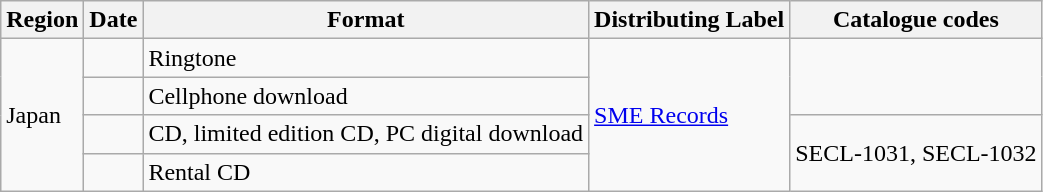<table class="wikitable">
<tr>
<th>Region</th>
<th>Date</th>
<th>Format</th>
<th>Distributing Label</th>
<th>Catalogue codes</th>
</tr>
<tr>
<td rowspan="4">Japan</td>
<td></td>
<td>Ringtone</td>
<td rowspan="4"><a href='#'>SME Records</a></td>
<td rowspan="2"></td>
</tr>
<tr>
<td></td>
<td>Cellphone download</td>
</tr>
<tr>
<td></td>
<td>CD, limited edition CD, PC digital download</td>
<td rowspan="2">SECL-1031, SECL-1032</td>
</tr>
<tr>
<td></td>
<td>Rental CD</td>
</tr>
</table>
